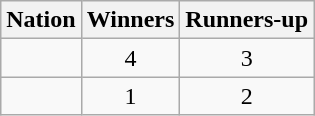<table class="wikitable sortable">
<tr>
<th>Nation</th>
<th>Winners</th>
<th>Runners-up</th>
</tr>
<tr>
<td></td>
<td align=center>4</td>
<td align=center>3</td>
</tr>
<tr>
<td></td>
<td align=center>1</td>
<td align=center>2</td>
</tr>
</table>
